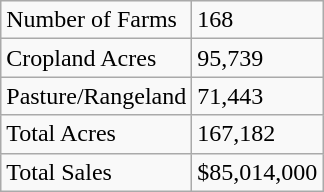<table class="wikitable">
<tr>
<td>Number of Farms</td>
<td>168</td>
</tr>
<tr>
<td>Cropland Acres</td>
<td>95,739</td>
</tr>
<tr>
<td>Pasture/Rangeland</td>
<td>71,443</td>
</tr>
<tr>
<td>Total Acres</td>
<td>167,182</td>
</tr>
<tr>
<td>Total Sales</td>
<td>$85,014,000</td>
</tr>
</table>
